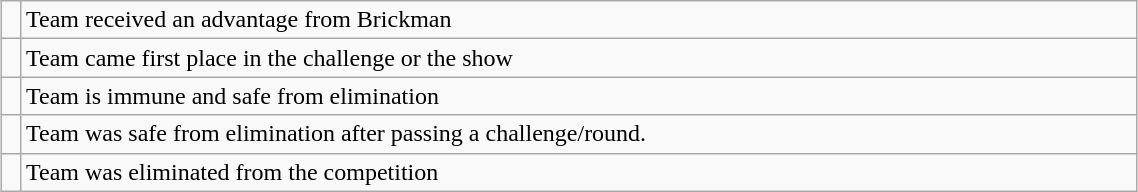<table class="wikitable" style="margin: auto; text-align: left; line-height:18px; width:60%">
<tr>
<td></td>
<td>Team received an advantage from Brickman</td>
</tr>
<tr>
<td></td>
<td>Team came first place in the challenge or the show</td>
</tr>
<tr>
<td></td>
<td>Team is immune and safe from elimination</td>
</tr>
<tr>
<td></td>
<td>Team was safe from elimination after passing a challenge/round.</td>
</tr>
<tr>
<td></td>
<td>Team was eliminated from the competition</td>
</tr>
</table>
